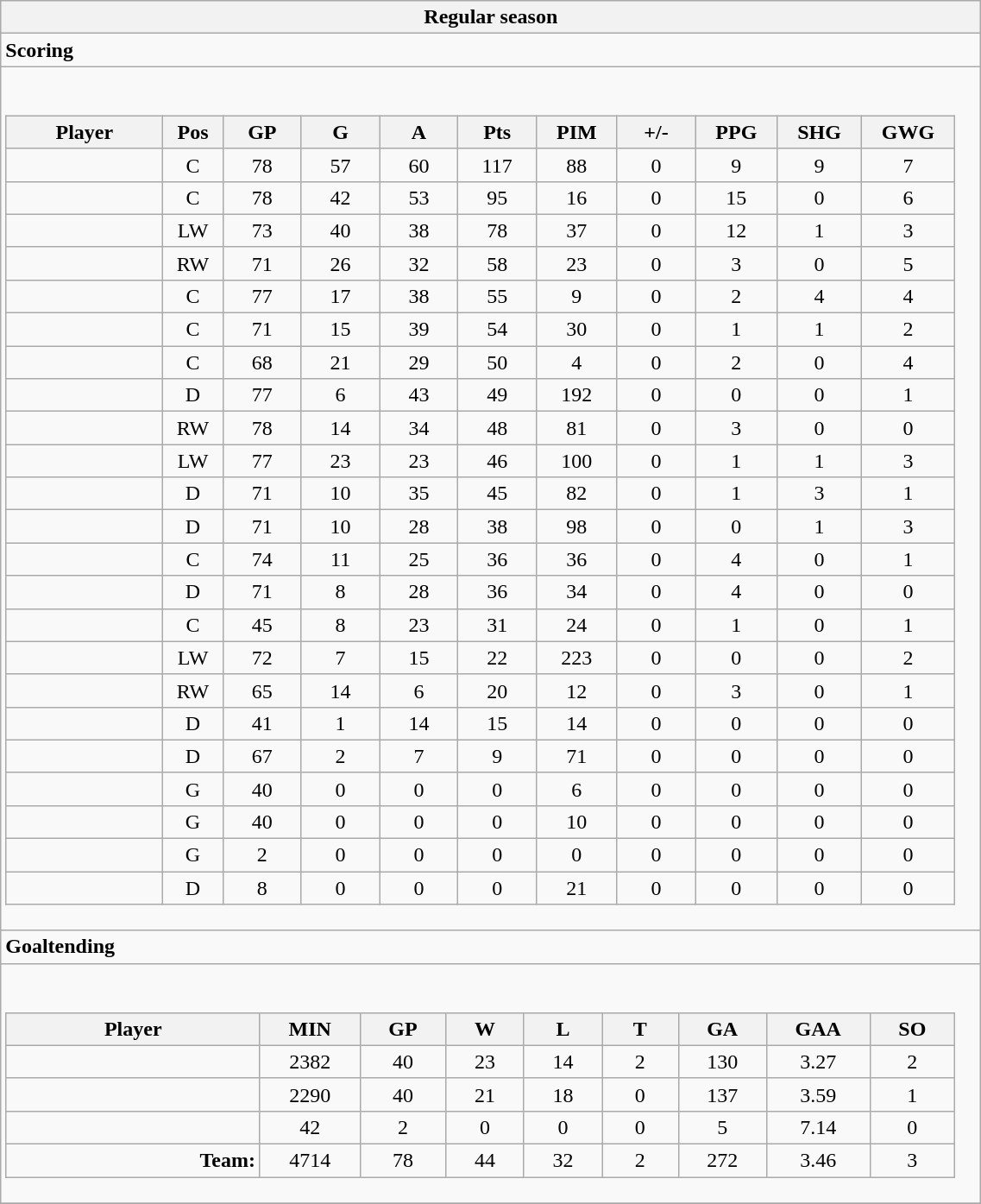<table class="wikitable collapsible" width="60%" border="1">
<tr>
<th>Regular season</th>
</tr>
<tr>
<td class="tocccolors"><strong>Scoring</strong></td>
</tr>
<tr>
<td><br><table class="wikitable sortable">
<tr ALIGN="center">
<th bgcolor="#DDDDFF" width="10%">Player</th>
<th bgcolor="#DDDDFF" width="3%" title="Position">Pos</th>
<th bgcolor="#DDDDFF" width="5%" title="Games played">GP</th>
<th bgcolor="#DDDDFF" width="5%" title="Goals">G</th>
<th bgcolor="#DDDDFF" width="5%" title="Assists">A</th>
<th bgcolor="#DDDDFF" width="5%" title="Points">Pts</th>
<th bgcolor="#DDDDFF" width="5%" title="Penalties in Minutes">PIM</th>
<th bgcolor="#DDDDFF" width="5%" title="Plus/minus">+/-</th>
<th bgcolor="#DDDDFF" width="5%" title="Power play goals">PPG</th>
<th bgcolor="#DDDDFF" width="5%" title="Short-handed goals">SHG</th>
<th bgcolor="#DDDDFF" width="5%" title="Game-winning goals">GWG</th>
</tr>
<tr align="center">
<td align="right"></td>
<td>C</td>
<td>78</td>
<td>57</td>
<td>60</td>
<td>117</td>
<td>88</td>
<td>0</td>
<td>9</td>
<td>9</td>
<td>7</td>
</tr>
<tr align="center">
<td align="right"></td>
<td>C</td>
<td>78</td>
<td>42</td>
<td>53</td>
<td>95</td>
<td>16</td>
<td>0</td>
<td>15</td>
<td>0</td>
<td>6</td>
</tr>
<tr align="center">
<td align="right"></td>
<td>LW</td>
<td>73</td>
<td>40</td>
<td>38</td>
<td>78</td>
<td>37</td>
<td>0</td>
<td>12</td>
<td>1</td>
<td>3</td>
</tr>
<tr align="center">
<td align="right"></td>
<td>RW</td>
<td>71</td>
<td>26</td>
<td>32</td>
<td>58</td>
<td>23</td>
<td>0</td>
<td>3</td>
<td>0</td>
<td>5</td>
</tr>
<tr align="center">
<td align="right"></td>
<td>C</td>
<td>77</td>
<td>17</td>
<td>38</td>
<td>55</td>
<td>9</td>
<td>0</td>
<td>2</td>
<td>4</td>
<td>4</td>
</tr>
<tr align="center">
<td align="right"></td>
<td>C</td>
<td>71</td>
<td>15</td>
<td>39</td>
<td>54</td>
<td>30</td>
<td>0</td>
<td>1</td>
<td>1</td>
<td>2</td>
</tr>
<tr align="center">
<td align="right"></td>
<td>C</td>
<td>68</td>
<td>21</td>
<td>29</td>
<td>50</td>
<td>4</td>
<td>0</td>
<td>2</td>
<td>0</td>
<td>4</td>
</tr>
<tr align="center">
<td align="right"></td>
<td>D</td>
<td>77</td>
<td>6</td>
<td>43</td>
<td>49</td>
<td>192</td>
<td>0</td>
<td>0</td>
<td>0</td>
<td>1</td>
</tr>
<tr align="center">
<td align="right"></td>
<td>RW</td>
<td>78</td>
<td>14</td>
<td>34</td>
<td>48</td>
<td>81</td>
<td>0</td>
<td>3</td>
<td>0</td>
<td>0</td>
</tr>
<tr align="center">
<td align="right"></td>
<td>LW</td>
<td>77</td>
<td>23</td>
<td>23</td>
<td>46</td>
<td>100</td>
<td>0</td>
<td>1</td>
<td>1</td>
<td>3</td>
</tr>
<tr align="center">
<td align="right"></td>
<td>D</td>
<td>71</td>
<td>10</td>
<td>35</td>
<td>45</td>
<td>82</td>
<td>0</td>
<td>1</td>
<td>3</td>
<td>1</td>
</tr>
<tr align="center">
<td align="right"></td>
<td>D</td>
<td>71</td>
<td>10</td>
<td>28</td>
<td>38</td>
<td>98</td>
<td>0</td>
<td>0</td>
<td>1</td>
<td>3</td>
</tr>
<tr align="center">
<td align="right"></td>
<td>C</td>
<td>74</td>
<td>11</td>
<td>25</td>
<td>36</td>
<td>36</td>
<td>0</td>
<td>4</td>
<td>0</td>
<td>1</td>
</tr>
<tr align="center">
<td align="right"></td>
<td>D</td>
<td>71</td>
<td>8</td>
<td>28</td>
<td>36</td>
<td>34</td>
<td>0</td>
<td>4</td>
<td>0</td>
<td>0</td>
</tr>
<tr align="center">
<td align="right"></td>
<td>C</td>
<td>45</td>
<td>8</td>
<td>23</td>
<td>31</td>
<td>24</td>
<td>0</td>
<td>1</td>
<td>0</td>
<td>1</td>
</tr>
<tr align="center">
<td align="right"></td>
<td>LW</td>
<td>72</td>
<td>7</td>
<td>15</td>
<td>22</td>
<td>223</td>
<td>0</td>
<td>0</td>
<td>0</td>
<td>2</td>
</tr>
<tr align="center">
<td align="right"></td>
<td>RW</td>
<td>65</td>
<td>14</td>
<td>6</td>
<td>20</td>
<td>12</td>
<td>0</td>
<td>3</td>
<td>0</td>
<td>1</td>
</tr>
<tr align="center">
<td align="right"></td>
<td>D</td>
<td>41</td>
<td>1</td>
<td>14</td>
<td>15</td>
<td>14</td>
<td>0</td>
<td>0</td>
<td>0</td>
<td>0</td>
</tr>
<tr align="center">
<td align="right"></td>
<td>D</td>
<td>67</td>
<td>2</td>
<td>7</td>
<td>9</td>
<td>71</td>
<td>0</td>
<td>0</td>
<td>0</td>
<td>0</td>
</tr>
<tr align="center">
<td align="right"></td>
<td>G</td>
<td>40</td>
<td>0</td>
<td>0</td>
<td>0</td>
<td>6</td>
<td>0</td>
<td>0</td>
<td>0</td>
<td>0</td>
</tr>
<tr align="center">
<td align="right"></td>
<td>G</td>
<td>40</td>
<td>0</td>
<td>0</td>
<td>0</td>
<td>10</td>
<td>0</td>
<td>0</td>
<td>0</td>
<td>0</td>
</tr>
<tr align="center">
<td align="right"></td>
<td>G</td>
<td>2</td>
<td>0</td>
<td>0</td>
<td>0</td>
<td>0</td>
<td>0</td>
<td>0</td>
<td>0</td>
<td>0</td>
</tr>
<tr align="center">
<td align="right"></td>
<td>D</td>
<td>8</td>
<td>0</td>
<td>0</td>
<td>0</td>
<td>21</td>
<td>0</td>
<td>0</td>
<td>0</td>
<td>0</td>
</tr>
</table>
</td>
</tr>
<tr>
<td class="toccolors"><strong>Goaltending</strong></td>
</tr>
<tr>
<td><br><table class="wikitable sortable">
<tr>
<th bgcolor="#DDDDFF" width="10%">Player</th>
<th width="3%" bgcolor="#DDDDFF" title="Minutes played">MIN</th>
<th width="3%" bgcolor="#DDDDFF" title="Games played in">GP</th>
<th width="3%" bgcolor="#DDDDFF" title="Wins">W</th>
<th width="3%" bgcolor="#DDDDFF"title="Losses">L</th>
<th width="3%" bgcolor="#DDDDFF" title="Ties">T</th>
<th width="3%" bgcolor="#DDDDFF" title="Goals against">GA</th>
<th width="3%" bgcolor="#DDDDFF" title="Goals against average">GAA</th>
<th width="3%" bgcolor="#DDDDFF"title="Shut-outs">SO</th>
</tr>
<tr align="center">
<td align="right"></td>
<td>2382</td>
<td>40</td>
<td>23</td>
<td>14</td>
<td>2</td>
<td>130</td>
<td>3.27</td>
<td>2</td>
</tr>
<tr align="center">
<td align="right"></td>
<td>2290</td>
<td>40</td>
<td>21</td>
<td>18</td>
<td>0</td>
<td>137</td>
<td>3.59</td>
<td>1</td>
</tr>
<tr align="center">
<td align="right"></td>
<td>42</td>
<td>2</td>
<td>0</td>
<td>0</td>
<td>0</td>
<td>5</td>
<td>7.14</td>
<td>0</td>
</tr>
<tr align="center">
<td align="right"><strong>Team:</strong></td>
<td>4714</td>
<td>78</td>
<td>44</td>
<td>32</td>
<td>2</td>
<td>272</td>
<td>3.46</td>
<td>3</td>
</tr>
</table>
</td>
</tr>
<tr>
</tr>
</table>
